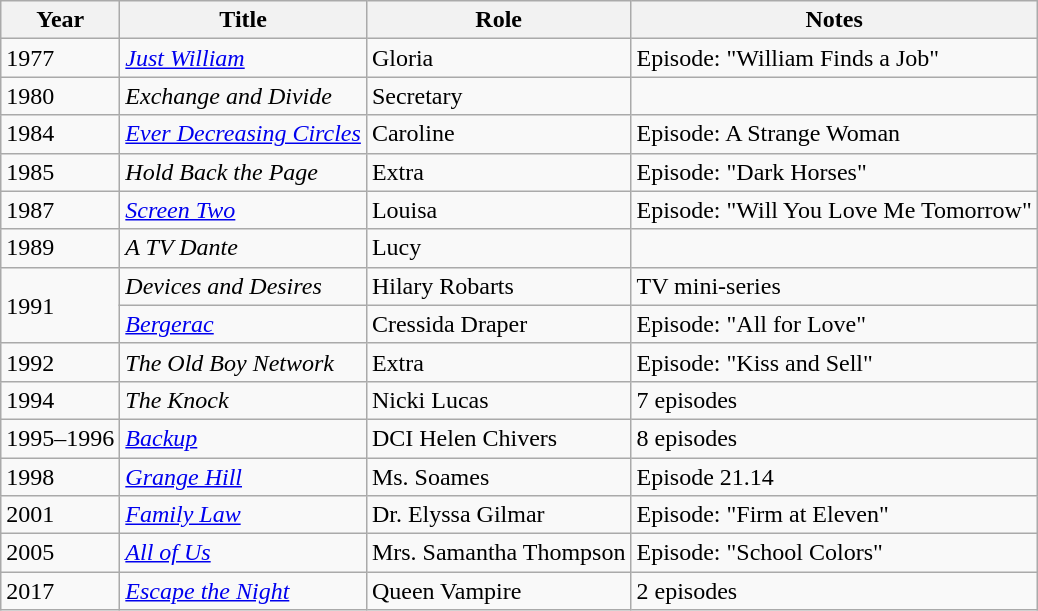<table class="wikitable sortable">
<tr>
<th>Year</th>
<th>Title</th>
<th>Role</th>
<th class="unsortable">Notes</th>
</tr>
<tr>
<td>1977</td>
<td><em><a href='#'>Just William</a></em></td>
<td>Gloria</td>
<td>Episode: "William Finds a Job"</td>
</tr>
<tr>
<td>1980</td>
<td><em>Exchange and Divide</em></td>
<td>Secretary</td>
<td></td>
</tr>
<tr>
<td>1984</td>
<td><em><a href='#'>Ever Decreasing Circles</a></em></td>
<td>Caroline</td>
<td>Episode: A Strange Woman</td>
</tr>
<tr>
<td>1985</td>
<td><em>Hold Back the Page</em></td>
<td>Extra</td>
<td>Episode: "Dark Horses"</td>
</tr>
<tr>
<td>1987</td>
<td><em><a href='#'>Screen Two</a></em></td>
<td>Louisa</td>
<td>Episode: "Will You Love Me Tomorrow"</td>
</tr>
<tr>
<td>1989</td>
<td><em> A TV Dante</em></td>
<td>Lucy</td>
<td></td>
</tr>
<tr>
<td rowspan="2">1991</td>
<td><em>Devices and Desires</em></td>
<td>Hilary Robarts</td>
<td>TV mini-series</td>
</tr>
<tr>
<td><em><a href='#'>Bergerac</a></em></td>
<td>Cressida Draper</td>
<td>Episode: "All for Love"</td>
</tr>
<tr>
<td>1992</td>
<td><em>The Old Boy Network</em></td>
<td>Extra</td>
<td>Episode: "Kiss and Sell"</td>
</tr>
<tr>
<td>1994</td>
<td><em>The Knock</em></td>
<td>Nicki Lucas</td>
<td>7 episodes</td>
</tr>
<tr>
<td>1995–1996</td>
<td><em><a href='#'>Backup</a></em></td>
<td>DCI Helen Chivers</td>
<td>8 episodes</td>
</tr>
<tr>
<td>1998</td>
<td><em><a href='#'>Grange Hill</a></em></td>
<td>Ms. Soames</td>
<td>Episode 21.14</td>
</tr>
<tr>
<td>2001</td>
<td><em><a href='#'>Family Law</a></em></td>
<td>Dr. Elyssa Gilmar</td>
<td>Episode: "Firm at Eleven"</td>
</tr>
<tr>
<td>2005</td>
<td><em><a href='#'>All of Us</a></em></td>
<td>Mrs. Samantha Thompson</td>
<td>Episode: "School Colors"</td>
</tr>
<tr>
<td>2017</td>
<td><em><a href='#'>Escape the Night</a></em></td>
<td>Queen Vampire</td>
<td>2 episodes</td>
</tr>
</table>
